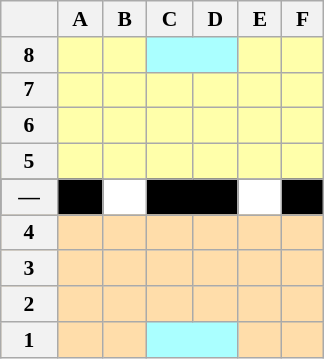<table class="wikitable mw-collapsible floatright collapsed" style="width:15em;font-size:90%;text-align:center;">
<tr>
<th> </th>
<th>A</th>
<th>B</th>
<th>C</th>
<th>D</th>
<th>E</th>
<th>F</th>
</tr>
<tr style="background:#ffA;">
<th>8</th>
<td></td>
<td></td>
<td colspan=2 style="background:#aff;"></td>
<td></td>
<td></td>
</tr>
<tr style="background:#ffA;">
<th>7</th>
<td></td>
<td></td>
<td></td>
<td></td>
<td></td>
<td></td>
</tr>
<tr style="background:#ffA;">
<th>6</th>
<td></td>
<td></td>
<td></td>
<td></td>
<td></td>
<td></td>
</tr>
<tr style="background:#ffa;">
<th>5</th>
<td></td>
<td></td>
<td></td>
<td></td>
<td></td>
<td></td>
</tr>
<tr style="background:#000;">
<th>—</th>
<td></td>
<td style="background:#fff;"></td>
<td colspan=2></td>
<td style="background:#fff;"></td>
<td></td>
</tr>
<tr style="background:#fda;">
<th>4</th>
<td></td>
<td></td>
<td></td>
<td></td>
<td></td>
<td></td>
</tr>
<tr style="background:#fda;">
<th>3</th>
<td></td>
<td></td>
<td></td>
<td></td>
<td></td>
<td></td>
</tr>
<tr style="background:#fda;">
<th>2</th>
<td></td>
<td></td>
<td></td>
<td></td>
<td></td>
<td></td>
</tr>
<tr style="background:#fda;">
<th>1</th>
<td></td>
<td></td>
<td colspan=2 style="background:#aff;"></td>
<td></td>
<td></td>
</tr>
</table>
